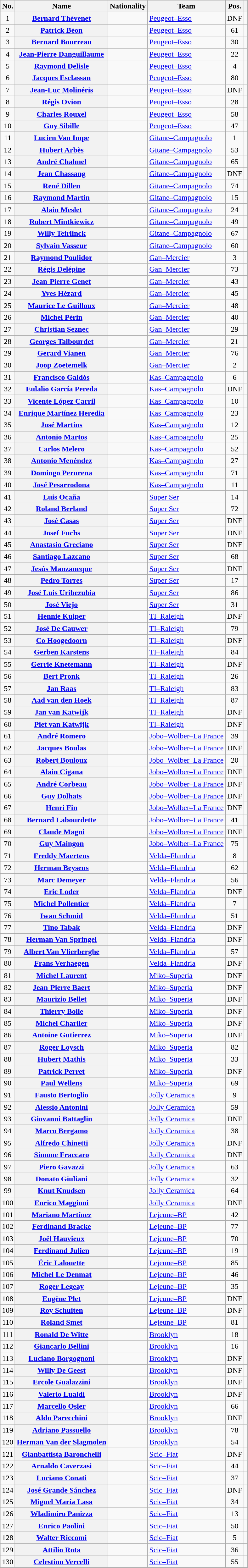<table class="wikitable plainrowheaders sortable">
<tr>
<th scope="col">No.</th>
<th scope="col">Name</th>
<th scope="col">Nationality</th>
<th scope="col">Team</th>
<th scope="col" data-sort-type="number">Pos.</th>
<th scope="col" class="unsortable"></th>
</tr>
<tr>
<td style="text-align:center;">1</td>
<th scope="row"><a href='#'>Bernard Thévenet</a></th>
<td></td>
<td><a href='#'>Peugeot–Esso</a></td>
<td style="text-align:center;" data-sort-value="88">DNF</td>
<td style="text-align:center;"></td>
</tr>
<tr>
<td style="text-align:center;">2</td>
<th scope="row"><a href='#'>Patrick Béon</a></th>
<td></td>
<td><a href='#'>Peugeot–Esso</a></td>
<td style="text-align:center;">61</td>
<td style="text-align:center;"></td>
</tr>
<tr>
<td style="text-align:center;">3</td>
<th scope="row"><a href='#'>Bernard Bourreau</a></th>
<td></td>
<td><a href='#'>Peugeot–Esso</a></td>
<td style="text-align:center;">30</td>
<td style="text-align:center;"></td>
</tr>
<tr>
<td style="text-align:center;">4</td>
<th scope="row"><a href='#'>Jean-Pierre Danguillaume</a></th>
<td></td>
<td><a href='#'>Peugeot–Esso</a></td>
<td style="text-align:center;">22</td>
<td style="text-align:center;"></td>
</tr>
<tr>
<td style="text-align:center;">5</td>
<th scope="row"><a href='#'>Raymond Delisle</a></th>
<td></td>
<td><a href='#'>Peugeot–Esso</a></td>
<td style="text-align:center;">4</td>
<td style="text-align:center;"></td>
</tr>
<tr>
<td style="text-align:center;">6</td>
<th scope="row"><a href='#'>Jacques Esclassan</a></th>
<td></td>
<td><a href='#'>Peugeot–Esso</a></td>
<td style="text-align:center;">80</td>
<td style="text-align:center;"></td>
</tr>
<tr>
<td style="text-align:center;">7</td>
<th scope="row"><a href='#'>Jean-Luc Molinéris</a></th>
<td></td>
<td><a href='#'>Peugeot–Esso</a></td>
<td style="text-align:center;" data-sort-value="88">DNF</td>
<td style="text-align:center;"></td>
</tr>
<tr>
<td style="text-align:center;">8</td>
<th scope="row"><a href='#'>Régis Ovion</a></th>
<td></td>
<td><a href='#'>Peugeot–Esso</a></td>
<td style="text-align:center;">28</td>
<td style="text-align:center;"></td>
</tr>
<tr>
<td style="text-align:center;">9</td>
<th scope="row"><a href='#'>Charles Rouxel</a></th>
<td></td>
<td><a href='#'>Peugeot–Esso</a></td>
<td style="text-align:center;">58</td>
<td style="text-align:center;"></td>
</tr>
<tr>
<td style="text-align:center;">10</td>
<th scope="row"><a href='#'>Guy Sibille</a></th>
<td></td>
<td><a href='#'>Peugeot–Esso</a></td>
<td style="text-align:center;">47</td>
<td style="text-align:center;"></td>
</tr>
<tr>
<td style="text-align:center;">11</td>
<th scope="row"><a href='#'>Lucien Van Impe</a></th>
<td></td>
<td><a href='#'>Gitane–Campagnolo</a></td>
<td style="text-align:center;">1</td>
<td style="text-align:center;"></td>
</tr>
<tr>
<td style="text-align:center;">12</td>
<th scope="row"><a href='#'>Hubert Arbès</a></th>
<td></td>
<td><a href='#'>Gitane–Campagnolo</a></td>
<td style="text-align:center;">53</td>
<td style="text-align:center;"></td>
</tr>
<tr>
<td style="text-align:center;">13</td>
<th scope="row"><a href='#'>André Chalmel</a></th>
<td></td>
<td><a href='#'>Gitane–Campagnolo</a></td>
<td style="text-align:center;">65</td>
<td style="text-align:center;"></td>
</tr>
<tr>
<td style="text-align:center;">14</td>
<th scope="row"><a href='#'>Jean Chassang</a></th>
<td></td>
<td><a href='#'>Gitane–Campagnolo</a></td>
<td style="text-align:center;" data-sort-value="88">DNF</td>
<td style="text-align:center;"></td>
</tr>
<tr>
<td style="text-align:center;">15</td>
<th scope="row"><a href='#'>René Dillen</a></th>
<td></td>
<td><a href='#'>Gitane–Campagnolo</a></td>
<td style="text-align:center;">74</td>
<td style="text-align:center;"></td>
</tr>
<tr>
<td style="text-align:center;">16</td>
<th scope="row"><a href='#'>Raymond Martin</a></th>
<td></td>
<td><a href='#'>Gitane–Campagnolo</a></td>
<td style="text-align:center;">15</td>
<td style="text-align:center;"></td>
</tr>
<tr>
<td style="text-align:center;">17</td>
<th scope="row"><a href='#'>Alain Meslet</a></th>
<td></td>
<td><a href='#'>Gitane–Campagnolo</a></td>
<td style="text-align:center;">24</td>
<td style="text-align:center;"></td>
</tr>
<tr>
<td style="text-align:center;">18</td>
<th scope="row"><a href='#'>Robert Mintkiewicz</a></th>
<td></td>
<td><a href='#'>Gitane–Campagnolo</a></td>
<td style="text-align:center;">49</td>
<td style="text-align:center;"></td>
</tr>
<tr>
<td style="text-align:center;">19</td>
<th scope="row"><a href='#'>Willy Teirlinck</a></th>
<td></td>
<td><a href='#'>Gitane–Campagnolo</a></td>
<td style="text-align:center;">67</td>
<td style="text-align:center;"></td>
</tr>
<tr>
<td style="text-align:center;">20</td>
<th scope="row"><a href='#'>Sylvain Vasseur</a></th>
<td></td>
<td><a href='#'>Gitane–Campagnolo</a></td>
<td style="text-align:center;">60</td>
<td style="text-align:center;"></td>
</tr>
<tr>
<td style="text-align:center;">21</td>
<th scope="row"><a href='#'>Raymond Poulidor</a></th>
<td></td>
<td><a href='#'>Gan–Mercier</a></td>
<td style="text-align:center;">3</td>
<td style="text-align:center;"></td>
</tr>
<tr>
<td style="text-align:center;">22</td>
<th scope="row"><a href='#'>Régis Delépine</a></th>
<td></td>
<td><a href='#'>Gan–Mercier</a></td>
<td style="text-align:center;">73</td>
<td style="text-align:center;"></td>
</tr>
<tr>
<td style="text-align:center;">23</td>
<th scope="row"><a href='#'>Jean-Pierre Genet</a></th>
<td></td>
<td><a href='#'>Gan–Mercier</a></td>
<td style="text-align:center;">43</td>
<td style="text-align:center;"></td>
</tr>
<tr>
<td style="text-align:center;">24</td>
<th scope="row"><a href='#'>Yves Hézard</a></th>
<td></td>
<td><a href='#'>Gan–Mercier</a></td>
<td style="text-align:center;">45</td>
<td style="text-align:center;"></td>
</tr>
<tr>
<td style="text-align:center;">25</td>
<th scope="row"><a href='#'>Maurice Le Guilloux</a></th>
<td></td>
<td><a href='#'>Gan–Mercier</a></td>
<td style="text-align:center;">48</td>
<td style="text-align:center;"></td>
</tr>
<tr>
<td style="text-align:center;">26</td>
<th scope="row"><a href='#'>Michel Périn</a></th>
<td></td>
<td><a href='#'>Gan–Mercier</a></td>
<td style="text-align:center;">40</td>
<td style="text-align:center;"></td>
</tr>
<tr>
<td style="text-align:center;">27</td>
<th scope="row"><a href='#'>Christian Seznec</a></th>
<td></td>
<td><a href='#'>Gan–Mercier</a></td>
<td style="text-align:center;">29</td>
<td style="text-align:center;"></td>
</tr>
<tr>
<td style="text-align:center;">28</td>
<th scope="row"><a href='#'>Georges Talbourdet</a></th>
<td></td>
<td><a href='#'>Gan–Mercier</a></td>
<td style="text-align:center;">21</td>
<td style="text-align:center;"></td>
</tr>
<tr>
<td style="text-align:center;">29</td>
<th scope="row"><a href='#'>Gerard Vianen</a></th>
<td></td>
<td><a href='#'>Gan–Mercier</a></td>
<td style="text-align:center;">76</td>
<td style="text-align:center;"></td>
</tr>
<tr>
<td style="text-align:center;">30</td>
<th scope="row"><a href='#'>Joop Zoetemelk</a></th>
<td></td>
<td><a href='#'>Gan–Mercier</a></td>
<td style="text-align:center;">2</td>
<td style="text-align:center;"></td>
</tr>
<tr>
<td style="text-align:center;">31</td>
<th scope="row"><a href='#'>Francisco Galdós</a></th>
<td></td>
<td><a href='#'>Kas–Campagnolo</a></td>
<td style="text-align:center;">6</td>
<td style="text-align:center;"></td>
</tr>
<tr>
<td style="text-align:center;">32</td>
<th scope="row"><a href='#'>Eulalio García Pereda</a></th>
<td></td>
<td><a href='#'>Kas–Campagnolo</a></td>
<td style="text-align:center;" data-sort-value="88">DNF</td>
<td style="text-align:center;"></td>
</tr>
<tr>
<td style="text-align:center;">33</td>
<th scope="row"><a href='#'>Vicente López Carril</a></th>
<td></td>
<td><a href='#'>Kas–Campagnolo</a></td>
<td style="text-align:center;">10</td>
<td style="text-align:center;"></td>
</tr>
<tr>
<td style="text-align:center;">34</td>
<th scope="row"><a href='#'>Enrique Martínez Heredia</a></th>
<td></td>
<td><a href='#'>Kas–Campagnolo</a></td>
<td style="text-align:center;">23</td>
<td style="text-align:center;"></td>
</tr>
<tr>
<td style="text-align:center;">35</td>
<th scope="row"><a href='#'>José Martins</a></th>
<td></td>
<td><a href='#'>Kas–Campagnolo</a></td>
<td style="text-align:center;">12</td>
<td style="text-align:center;"></td>
</tr>
<tr>
<td style="text-align:center;">36</td>
<th scope="row"><a href='#'>Antonio Martos</a></th>
<td></td>
<td><a href='#'>Kas–Campagnolo</a></td>
<td style="text-align:center;">25</td>
<td style="text-align:center;"></td>
</tr>
<tr>
<td style="text-align:center;">37</td>
<th scope="row"><a href='#'>Carlos Melero</a></th>
<td></td>
<td><a href='#'>Kas–Campagnolo</a></td>
<td style="text-align:center;">52</td>
<td style="text-align:center;"></td>
</tr>
<tr>
<td style="text-align:center;">38</td>
<th scope="row"><a href='#'>Antonio Menéndez</a></th>
<td></td>
<td><a href='#'>Kas–Campagnolo</a></td>
<td style="text-align:center;">27</td>
<td style="text-align:center;"></td>
</tr>
<tr>
<td style="text-align:center;">39</td>
<th scope="row"><a href='#'>Domingo Perurena</a></th>
<td></td>
<td><a href='#'>Kas–Campagnolo</a></td>
<td style="text-align:center;">71</td>
<td style="text-align:center;"></td>
</tr>
<tr>
<td style="text-align:center;">40</td>
<th scope="row"><a href='#'>José Pesarrodona</a></th>
<td></td>
<td><a href='#'>Kas–Campagnolo</a></td>
<td style="text-align:center;">11</td>
<td style="text-align:center;"></td>
</tr>
<tr>
<td style="text-align:center;">41</td>
<th scope="row"><a href='#'>Luis Ocaña</a></th>
<td></td>
<td><a href='#'>Super Ser</a></td>
<td style="text-align:center;">14</td>
<td style="text-align:center;"></td>
</tr>
<tr>
<td style="text-align:center;">42</td>
<th scope="row"><a href='#'>Roland Berland</a></th>
<td></td>
<td><a href='#'>Super Ser</a></td>
<td style="text-align:center;">72</td>
<td style="text-align:center;"></td>
</tr>
<tr>
<td style="text-align:center;">43</td>
<th scope="row"><a href='#'>José Casas</a></th>
<td></td>
<td><a href='#'>Super Ser</a></td>
<td style="text-align:center;" data-sort-value="88">DNF</td>
<td style="text-align:center;"></td>
</tr>
<tr>
<td style="text-align:center;">44</td>
<th scope="row"><a href='#'>Josef Fuchs</a></th>
<td></td>
<td><a href='#'>Super Ser</a></td>
<td style="text-align:center;" data-sort-value="88">DNF</td>
<td style="text-align:center;"></td>
</tr>
<tr>
<td style="text-align:center;">45</td>
<th scope="row"><a href='#'>Anastasio Greciano</a></th>
<td></td>
<td><a href='#'>Super Ser</a></td>
<td style="text-align:center;" data-sort-value="88">DNF</td>
<td style="text-align:center;"></td>
</tr>
<tr>
<td style="text-align:center;">46</td>
<th scope="row"><a href='#'>Santiago Lazcano</a></th>
<td></td>
<td><a href='#'>Super Ser</a></td>
<td style="text-align:center;">68</td>
<td style="text-align:center;"></td>
</tr>
<tr>
<td style="text-align:center;">47</td>
<th scope="row"><a href='#'>Jesús Manzaneque</a></th>
<td></td>
<td><a href='#'>Super Ser</a></td>
<td style="text-align:center;" data-sort-value="88">DNF</td>
<td style="text-align:center;"></td>
</tr>
<tr>
<td style="text-align:center;">48</td>
<th scope="row"><a href='#'>Pedro Torres</a></th>
<td></td>
<td><a href='#'>Super Ser</a></td>
<td style="text-align:center;">17</td>
<td style="text-align:center;"></td>
</tr>
<tr>
<td style="text-align:center;">49</td>
<th scope="row"><a href='#'>José Luis Uribezubia</a></th>
<td></td>
<td><a href='#'>Super Ser</a></td>
<td style="text-align:center;">86</td>
<td style="text-align:center;"></td>
</tr>
<tr>
<td style="text-align:center;">50</td>
<th scope="row"><a href='#'>José Viejo</a></th>
<td></td>
<td><a href='#'>Super Ser</a></td>
<td style="text-align:center;">31</td>
<td style="text-align:center;"></td>
</tr>
<tr>
<td style="text-align:center;">51</td>
<th scope="row"><a href='#'>Hennie Kuiper</a></th>
<td></td>
<td><a href='#'>TI–Raleigh</a></td>
<td style="text-align:center;" data-sort-value="88">DNF</td>
<td style="text-align:center;"></td>
</tr>
<tr>
<td style="text-align:center;">52</td>
<th scope="row"><a href='#'>José De Cauwer</a></th>
<td></td>
<td><a href='#'>TI–Raleigh</a></td>
<td style="text-align:center;">79</td>
<td style="text-align:center;"></td>
</tr>
<tr>
<td style="text-align:center;">53</td>
<th scope="row"><a href='#'>Co Hoogedoorn</a></th>
<td></td>
<td><a href='#'>TI–Raleigh</a></td>
<td style="text-align:center;" data-sort-value="88">DNF</td>
<td style="text-align:center;"></td>
</tr>
<tr>
<td style="text-align:center;">54</td>
<th scope="row"><a href='#'>Gerben Karstens</a></th>
<td></td>
<td><a href='#'>TI–Raleigh</a></td>
<td style="text-align:center;">84</td>
<td style="text-align:center;"></td>
</tr>
<tr>
<td style="text-align:center;">55</td>
<th scope="row"><a href='#'>Gerrie Knetemann</a></th>
<td></td>
<td><a href='#'>TI–Raleigh</a></td>
<td style="text-align:center;" data-sort-value="88">DNF</td>
<td style="text-align:center;"></td>
</tr>
<tr>
<td style="text-align:center;">56</td>
<th scope="row"><a href='#'>Bert Pronk</a></th>
<td></td>
<td><a href='#'>TI–Raleigh</a></td>
<td style="text-align:center;">26</td>
<td style="text-align:center;"></td>
</tr>
<tr>
<td style="text-align:center;">57</td>
<th scope="row"><a href='#'>Jan Raas</a></th>
<td></td>
<td><a href='#'>TI–Raleigh</a></td>
<td style="text-align:center;">83</td>
<td style="text-align:center;"></td>
</tr>
<tr>
<td style="text-align:center;">58</td>
<th scope="row"><a href='#'>Aad van den Hoek</a></th>
<td></td>
<td><a href='#'>TI–Raleigh</a></td>
<td style="text-align:center;">87</td>
<td style="text-align:center;"></td>
</tr>
<tr>
<td style="text-align:center;">59</td>
<th scope="row"><a href='#'>Jan van Katwijk</a></th>
<td></td>
<td><a href='#'>TI–Raleigh</a></td>
<td style="text-align:center;" data-sort-value="88">DNF</td>
<td style="text-align:center;"></td>
</tr>
<tr>
<td style="text-align:center;">60</td>
<th scope="row"><a href='#'>Piet van Katwijk</a></th>
<td></td>
<td><a href='#'>TI–Raleigh</a></td>
<td style="text-align:center;" data-sort-value="88">DNF</td>
<td style="text-align:center;"></td>
</tr>
<tr>
<td style="text-align:center;">61</td>
<th scope="row"><a href='#'>André Romero</a></th>
<td></td>
<td><a href='#'>Jobo–Wolber–La France</a></td>
<td style="text-align:center;">39</td>
<td style="text-align:center;"></td>
</tr>
<tr>
<td style="text-align:center;">62</td>
<th scope="row"><a href='#'>Jacques Boulas</a></th>
<td></td>
<td><a href='#'>Jobo–Wolber–La France</a></td>
<td style="text-align:center;" data-sort-value="88">DNF</td>
<td style="text-align:center;"></td>
</tr>
<tr>
<td style="text-align:center;">63</td>
<th scope="row"><a href='#'>Robert Bouloux</a></th>
<td></td>
<td><a href='#'>Jobo–Wolber–La France</a></td>
<td style="text-align:center;">20</td>
<td style="text-align:center;"></td>
</tr>
<tr>
<td style="text-align:center;">64</td>
<th scope="row"><a href='#'>Alain Cigana</a></th>
<td></td>
<td><a href='#'>Jobo–Wolber–La France</a></td>
<td style="text-align:center;" data-sort-value="88">DNF</td>
<td style="text-align:center;"></td>
</tr>
<tr>
<td style="text-align:center;">65</td>
<th scope="row"><a href='#'>André Corbeau</a></th>
<td></td>
<td><a href='#'>Jobo–Wolber–La France</a></td>
<td style="text-align:center;" data-sort-value="88">DNF</td>
<td style="text-align:center;"></td>
</tr>
<tr>
<td style="text-align:center;">66</td>
<th scope="row"><a href='#'>Guy Dolhats</a></th>
<td></td>
<td><a href='#'>Jobo–Wolber–La France</a></td>
<td style="text-align:center;" data-sort-value="88">DNF</td>
<td style="text-align:center;"></td>
</tr>
<tr>
<td style="text-align:center;">67</td>
<th scope="row"><a href='#'>Henri Fin</a></th>
<td></td>
<td><a href='#'>Jobo–Wolber–La France</a></td>
<td style="text-align:center;" data-sort-value="88">DNF</td>
<td style="text-align:center;"></td>
</tr>
<tr>
<td style="text-align:center;">68</td>
<th scope="row"><a href='#'>Bernard Labourdette</a></th>
<td></td>
<td><a href='#'>Jobo–Wolber–La France</a></td>
<td style="text-align:center;">41</td>
<td style="text-align:center;"></td>
</tr>
<tr>
<td style="text-align:center;">69</td>
<th scope="row"><a href='#'>Claude Magni</a></th>
<td></td>
<td><a href='#'>Jobo–Wolber–La France</a></td>
<td style="text-align:center;" data-sort-value="88">DNF</td>
<td style="text-align:center;"></td>
</tr>
<tr>
<td style="text-align:center;">70</td>
<th scope="row"><a href='#'>Guy Maingon</a></th>
<td></td>
<td><a href='#'>Jobo–Wolber–La France</a></td>
<td style="text-align:center;">75</td>
<td style="text-align:center;"></td>
</tr>
<tr>
<td style="text-align:center;">71</td>
<th scope="row"><a href='#'>Freddy Maertens</a></th>
<td></td>
<td><a href='#'>Velda–Flandria</a></td>
<td style="text-align:center;">8</td>
<td style="text-align:center;"></td>
</tr>
<tr>
<td style="text-align:center;">72</td>
<th scope="row"><a href='#'>Herman Beysens</a></th>
<td></td>
<td><a href='#'>Velda–Flandria</a></td>
<td style="text-align:center;">62</td>
<td style="text-align:center;"></td>
</tr>
<tr>
<td style="text-align:center;">73</td>
<th scope="row"><a href='#'>Marc Demeyer</a></th>
<td></td>
<td><a href='#'>Velda–Flandria</a></td>
<td style="text-align:center;">56</td>
<td style="text-align:center;"></td>
</tr>
<tr>
<td style="text-align:center;">74</td>
<th scope="row"><a href='#'>Eric Loder</a></th>
<td></td>
<td><a href='#'>Velda–Flandria</a></td>
<td style="text-align:center;" data-sort-value="88">DNF</td>
<td style="text-align:center;"></td>
</tr>
<tr>
<td style="text-align:center;">75</td>
<th scope="row"><a href='#'>Michel Pollentier</a></th>
<td></td>
<td><a href='#'>Velda–Flandria</a></td>
<td style="text-align:center;">7</td>
<td style="text-align:center;"></td>
</tr>
<tr>
<td style="text-align:center;">76</td>
<th scope="row"><a href='#'>Iwan Schmid</a></th>
<td></td>
<td><a href='#'>Velda–Flandria</a></td>
<td style="text-align:center;">51</td>
<td style="text-align:center;"></td>
</tr>
<tr>
<td style="text-align:center;">77</td>
<th scope="row"><a href='#'>Tino Tabak</a></th>
<td></td>
<td><a href='#'>Velda–Flandria</a></td>
<td style="text-align:center;" data-sort-value="88">DNF</td>
<td style="text-align:center;"></td>
</tr>
<tr>
<td style="text-align:center;">78</td>
<th scope="row"><a href='#'>Herman Van Springel</a></th>
<td></td>
<td><a href='#'>Velda–Flandria</a></td>
<td style="text-align:center;" data-sort-value="88">DNF</td>
<td style="text-align:center;"></td>
</tr>
<tr>
<td style="text-align:center;">79</td>
<th scope="row"><a href='#'>Albert Van Vlierberghe</a></th>
<td></td>
<td><a href='#'>Velda–Flandria</a></td>
<td style="text-align:center;">57</td>
<td style="text-align:center;"></td>
</tr>
<tr>
<td style="text-align:center;">80</td>
<th scope="row"><a href='#'>Frans Verhaegen</a></th>
<td></td>
<td><a href='#'>Velda–Flandria</a></td>
<td style="text-align:center;" data-sort-value="88">DNF</td>
<td style="text-align:center;"></td>
</tr>
<tr>
<td style="text-align:center;">81</td>
<th scope="row"><a href='#'>Michel Laurent</a></th>
<td></td>
<td><a href='#'>Miko–Superia</a></td>
<td style="text-align:center;" data-sort-value="88">DNF</td>
<td style="text-align:center;"></td>
</tr>
<tr>
<td style="text-align:center;">82</td>
<th scope="row"><a href='#'>Jean-Pierre Baert</a></th>
<td></td>
<td><a href='#'>Miko–Superia</a></td>
<td style="text-align:center;" data-sort-value="88">DNF</td>
<td style="text-align:center;"></td>
</tr>
<tr>
<td style="text-align:center;">83</td>
<th scope="row"><a href='#'>Maurizio Bellet</a></th>
<td></td>
<td><a href='#'>Miko–Superia</a></td>
<td style="text-align:center;" data-sort-value="88">DNF</td>
<td style="text-align:center;"></td>
</tr>
<tr>
<td style="text-align:center;">84</td>
<th scope="row"><a href='#'>Thierry Bolle</a></th>
<td></td>
<td><a href='#'>Miko–Superia</a></td>
<td style="text-align:center;" data-sort-value="88">DNF</td>
<td style="text-align:center;"></td>
</tr>
<tr>
<td style="text-align:center;">85</td>
<th scope="row"><a href='#'>Michel Charlier</a></th>
<td></td>
<td><a href='#'>Miko–Superia</a></td>
<td style="text-align:center;" data-sort-value="88">DNF</td>
<td style="text-align:center;"></td>
</tr>
<tr>
<td style="text-align:center;">86</td>
<th scope="row"><a href='#'>Antoine Gutierrez</a></th>
<td></td>
<td><a href='#'>Miko–Superia</a></td>
<td style="text-align:center;" data-sort-value="88">DNF</td>
<td style="text-align:center;"></td>
</tr>
<tr>
<td style="text-align:center;">87</td>
<th scope="row"><a href='#'>Roger Loysch</a></th>
<td></td>
<td><a href='#'>Miko–Superia</a></td>
<td style="text-align:center;">82</td>
<td style="text-align:center;"></td>
</tr>
<tr>
<td style="text-align:center;">88</td>
<th scope="row"><a href='#'>Hubert Mathis</a></th>
<td></td>
<td><a href='#'>Miko–Superia</a></td>
<td style="text-align:center;">33</td>
<td style="text-align:center;"></td>
</tr>
<tr>
<td style="text-align:center;">89</td>
<th scope="row"><a href='#'>Patrick Perret</a></th>
<td></td>
<td><a href='#'>Miko–Superia</a></td>
<td style="text-align:center;" data-sort-value="88">DNF</td>
<td style="text-align:center;"></td>
</tr>
<tr>
<td style="text-align:center;">90</td>
<th scope="row"><a href='#'>Paul Wellens</a></th>
<td></td>
<td><a href='#'>Miko–Superia</a></td>
<td style="text-align:center;">69</td>
<td style="text-align:center;"></td>
</tr>
<tr>
<td style="text-align:center;">91</td>
<th scope="row"><a href='#'>Fausto Bertoglio</a></th>
<td></td>
<td><a href='#'>Jolly Ceramica</a></td>
<td style="text-align:center;">9</td>
<td style="text-align:center;"></td>
</tr>
<tr>
<td style="text-align:center;">92</td>
<th scope="row"><a href='#'>Alessio Antonini</a></th>
<td></td>
<td><a href='#'>Jolly Ceramica</a></td>
<td style="text-align:center;">59</td>
<td style="text-align:center;"></td>
</tr>
<tr>
<td style="text-align:center;">93</td>
<th scope="row"><a href='#'>Giovanni Battaglin</a></th>
<td></td>
<td><a href='#'>Jolly Ceramica</a></td>
<td style="text-align:center;" data-sort-value="88">DNF</td>
<td style="text-align:center;"></td>
</tr>
<tr>
<td style="text-align:center;">94</td>
<th scope="row"><a href='#'>Marco Bergamo</a></th>
<td></td>
<td><a href='#'>Jolly Ceramica</a></td>
<td style="text-align:center;">38</td>
<td style="text-align:center;"></td>
</tr>
<tr>
<td style="text-align:center;">95</td>
<th scope="row"><a href='#'>Alfredo Chinetti</a></th>
<td></td>
<td><a href='#'>Jolly Ceramica</a></td>
<td style="text-align:center;" data-sort-value="88">DNF</td>
<td style="text-align:center;"></td>
</tr>
<tr>
<td style="text-align:center;">96</td>
<th scope="row"><a href='#'>Simone Fraccaro</a></th>
<td></td>
<td><a href='#'>Jolly Ceramica</a></td>
<td style="text-align:center;" data-sort-value="88">DNF</td>
<td style="text-align:center;"></td>
</tr>
<tr>
<td style="text-align:center;">97</td>
<th scope="row"><a href='#'>Piero Gavazzi</a></th>
<td></td>
<td><a href='#'>Jolly Ceramica</a></td>
<td style="text-align:center;">63</td>
<td style="text-align:center;"></td>
</tr>
<tr>
<td style="text-align:center;">98</td>
<th scope="row"><a href='#'>Donato Giuliani</a></th>
<td></td>
<td><a href='#'>Jolly Ceramica</a></td>
<td style="text-align:center;">32</td>
<td style="text-align:center;"></td>
</tr>
<tr>
<td style="text-align:center;">99</td>
<th scope="row"><a href='#'>Knut Knudsen</a></th>
<td></td>
<td><a href='#'>Jolly Ceramica</a></td>
<td style="text-align:center;">64</td>
<td style="text-align:center;"></td>
</tr>
<tr>
<td style="text-align:center;">100</td>
<th scope="row"><a href='#'>Enrico Maggioni</a></th>
<td></td>
<td><a href='#'>Jolly Ceramica</a></td>
<td style="text-align:center;" data-sort-value="88">DNF</td>
<td style="text-align:center;"></td>
</tr>
<tr>
<td style="text-align:center;">101</td>
<th scope="row"><a href='#'>Mariano Martínez</a></th>
<td></td>
<td><a href='#'>Lejeune–BP</a></td>
<td style="text-align:center;">42</td>
<td style="text-align:center;"></td>
</tr>
<tr>
<td style="text-align:center;">102</td>
<th scope="row"><a href='#'>Ferdinand Bracke</a></th>
<td></td>
<td><a href='#'>Lejeune–BP</a></td>
<td style="text-align:center;">77</td>
<td style="text-align:center;"></td>
</tr>
<tr>
<td style="text-align:center;">103</td>
<th scope="row"><a href='#'>Joël Hauvieux</a></th>
<td></td>
<td><a href='#'>Lejeune–BP</a></td>
<td style="text-align:center;">70</td>
<td style="text-align:center;"></td>
</tr>
<tr>
<td style="text-align:center;">104</td>
<th scope="row"><a href='#'>Ferdinand Julien</a></th>
<td></td>
<td><a href='#'>Lejeune–BP</a></td>
<td style="text-align:center;">19</td>
<td style="text-align:center;"></td>
</tr>
<tr>
<td style="text-align:center;">105</td>
<th scope="row"><a href='#'>Éric Lalouette</a></th>
<td></td>
<td><a href='#'>Lejeune–BP</a></td>
<td style="text-align:center;">85</td>
<td style="text-align:center;"></td>
</tr>
<tr>
<td style="text-align:center;">106</td>
<th scope="row"><a href='#'>Michel Le Denmat</a></th>
<td></td>
<td><a href='#'>Lejeune–BP</a></td>
<td style="text-align:center;">46</td>
<td style="text-align:center;"></td>
</tr>
<tr>
<td style="text-align:center;">107</td>
<th scope="row"><a href='#'>Roger Legeay</a></th>
<td></td>
<td><a href='#'>Lejeune–BP</a></td>
<td style="text-align:center;">35</td>
<td style="text-align:center;"></td>
</tr>
<tr>
<td style="text-align:center;">108</td>
<th scope="row"><a href='#'>Eugène Plet</a></th>
<td></td>
<td><a href='#'>Lejeune–BP</a></td>
<td style="text-align:center;" data-sort-value="88">DNF</td>
<td style="text-align:center;"></td>
</tr>
<tr>
<td style="text-align:center;">109</td>
<th scope="row"><a href='#'>Roy Schuiten</a></th>
<td></td>
<td><a href='#'>Lejeune–BP</a></td>
<td style="text-align:center;" data-sort-value="88">DNF</td>
<td style="text-align:center;"></td>
</tr>
<tr>
<td style="text-align:center;">110</td>
<th scope="row"><a href='#'>Roland Smet</a></th>
<td></td>
<td><a href='#'>Lejeune–BP</a></td>
<td style="text-align:center;">81</td>
<td style="text-align:center;"></td>
</tr>
<tr>
<td style="text-align:center;">111</td>
<th scope="row"><a href='#'>Ronald De Witte</a></th>
<td></td>
<td><a href='#'>Brooklyn</a></td>
<td style="text-align:center;">18</td>
<td style="text-align:center;"></td>
</tr>
<tr>
<td style="text-align:center;">112</td>
<th scope="row"><a href='#'>Giancarlo Bellini</a></th>
<td></td>
<td><a href='#'>Brooklyn</a></td>
<td style="text-align:center;">16</td>
<td style="text-align:center;"></td>
</tr>
<tr>
<td style="text-align:center;">113</td>
<th scope="row"><a href='#'>Luciano Borgognoni</a></th>
<td></td>
<td><a href='#'>Brooklyn</a></td>
<td style="text-align:center;" data-sort-value="88">DNF</td>
<td style="text-align:center;"></td>
</tr>
<tr>
<td style="text-align:center;">114</td>
<th scope="row"><a href='#'>Willy De Geest</a></th>
<td></td>
<td><a href='#'>Brooklyn</a></td>
<td style="text-align:center;" data-sort-value="88">DNF</td>
<td style="text-align:center;"></td>
</tr>
<tr>
<td style="text-align:center;">115</td>
<th scope="row"><a href='#'>Ercole Gualazzini</a></th>
<td></td>
<td><a href='#'>Brooklyn</a></td>
<td style="text-align:center;" data-sort-value="88">DNF</td>
<td style="text-align:center;"></td>
</tr>
<tr>
<td style="text-align:center;">116</td>
<th scope="row"><a href='#'>Valerio Lualdi</a></th>
<td></td>
<td><a href='#'>Brooklyn</a></td>
<td style="text-align:center;" data-sort-value="88">DNF</td>
<td style="text-align:center;"></td>
</tr>
<tr>
<td style="text-align:center;">117</td>
<th scope="row"><a href='#'>Marcello Osler</a></th>
<td></td>
<td><a href='#'>Brooklyn</a></td>
<td style="text-align:center;">66</td>
<td style="text-align:center;"></td>
</tr>
<tr>
<td style="text-align:center;">118</td>
<th scope="row"><a href='#'>Aldo Parecchini</a></th>
<td></td>
<td><a href='#'>Brooklyn</a></td>
<td style="text-align:center;" data-sort-value="88">DNF</td>
<td style="text-align:center;"></td>
</tr>
<tr>
<td style="text-align:center;">119</td>
<th scope="row"><a href='#'>Adriano Passuello</a></th>
<td></td>
<td><a href='#'>Brooklyn</a></td>
<td style="text-align:center;">78</td>
<td style="text-align:center;"></td>
</tr>
<tr>
<td style="text-align:center;">120</td>
<th scope="row"><a href='#'>Herman Van der Slagmolen</a></th>
<td></td>
<td><a href='#'>Brooklyn</a></td>
<td style="text-align:center;">54</td>
<td style="text-align:center;"></td>
</tr>
<tr>
<td style="text-align:center;">121</td>
<th scope="row"><a href='#'>Gianbattista Baronchelli</a></th>
<td></td>
<td><a href='#'>Scic–Fiat</a></td>
<td style="text-align:center;" data-sort-value="88">DNF</td>
<td style="text-align:center;"></td>
</tr>
<tr>
<td style="text-align:center;">122</td>
<th scope="row"><a href='#'>Arnaldo Caverzasi</a></th>
<td></td>
<td><a href='#'>Scic–Fiat</a></td>
<td style="text-align:center;">44</td>
<td style="text-align:center;"></td>
</tr>
<tr>
<td style="text-align:center;">123</td>
<th scope="row"><a href='#'>Luciano Conati</a></th>
<td></td>
<td><a href='#'>Scic–Fiat</a></td>
<td style="text-align:center;">37</td>
<td style="text-align:center;"></td>
</tr>
<tr>
<td style="text-align:center;">124</td>
<th scope="row"><a href='#'>José Grande Sánchez</a></th>
<td></td>
<td><a href='#'>Scic–Fiat</a></td>
<td style="text-align:center;" data-sort-value="88">DNF</td>
<td style="text-align:center;"></td>
</tr>
<tr>
<td style="text-align:center;">125</td>
<th scope="row"><a href='#'>Miguel María Lasa</a></th>
<td></td>
<td><a href='#'>Scic–Fiat</a></td>
<td style="text-align:center;">34</td>
<td style="text-align:center;"></td>
</tr>
<tr>
<td style="text-align:center;">126</td>
<th scope="row"><a href='#'>Wladimiro Panizza</a></th>
<td></td>
<td><a href='#'>Scic–Fiat</a></td>
<td style="text-align:center;">13</td>
<td style="text-align:center;"></td>
</tr>
<tr>
<td style="text-align:center;">127</td>
<th scope="row"><a href='#'>Enrico Paolini</a></th>
<td></td>
<td><a href='#'>Scic–Fiat</a></td>
<td style="text-align:center;">50</td>
<td style="text-align:center;"></td>
</tr>
<tr>
<td style="text-align:center;">128</td>
<th scope="row"><a href='#'>Walter Riccomi</a></th>
<td></td>
<td><a href='#'>Scic–Fiat</a></td>
<td style="text-align:center;">5</td>
<td style="text-align:center;"></td>
</tr>
<tr>
<td style="text-align:center;">129</td>
<th scope="row"><a href='#'>Attilio Rota</a></th>
<td></td>
<td><a href='#'>Scic–Fiat</a></td>
<td style="text-align:center;">36</td>
<td style="text-align:center;"></td>
</tr>
<tr>
<td style="text-align:center;">130</td>
<th scope="row"><a href='#'>Celestino Vercelli</a></th>
<td></td>
<td><a href='#'>Scic–Fiat</a></td>
<td style="text-align:center;">55</td>
<td style="text-align:center;"></td>
</tr>
</table>
